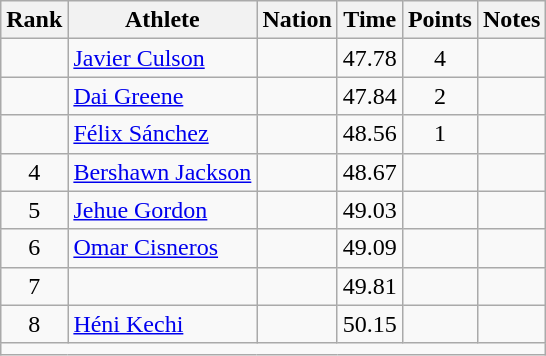<table class="wikitable mw-datatable sortable" style="text-align:center;">
<tr>
<th>Rank</th>
<th>Athlete</th>
<th>Nation</th>
<th>Time</th>
<th>Points</th>
<th>Notes</th>
</tr>
<tr>
<td></td>
<td align=left><a href='#'>Javier Culson</a></td>
<td align=left></td>
<td>47.78</td>
<td>4</td>
<td></td>
</tr>
<tr>
<td></td>
<td align=left><a href='#'>Dai Greene</a></td>
<td align=left></td>
<td>47.84</td>
<td>2</td>
<td></td>
</tr>
<tr>
<td></td>
<td align=left><a href='#'>Félix Sánchez</a></td>
<td align=left></td>
<td>48.56</td>
<td>1</td>
<td></td>
</tr>
<tr>
<td>4</td>
<td align=left><a href='#'>Bershawn Jackson</a></td>
<td align=left></td>
<td>48.67</td>
<td></td>
<td></td>
</tr>
<tr>
<td>5</td>
<td align=left><a href='#'>Jehue Gordon</a></td>
<td align=left></td>
<td>49.03</td>
<td></td>
<td></td>
</tr>
<tr>
<td>6</td>
<td align=left><a href='#'>Omar Cisneros</a></td>
<td align=left></td>
<td>49.09</td>
<td></td>
<td></td>
</tr>
<tr>
<td>7</td>
<td align=left></td>
<td align=left></td>
<td>49.81</td>
<td></td>
<td></td>
</tr>
<tr>
<td>8</td>
<td align=left><a href='#'>Héni Kechi</a></td>
<td align=left></td>
<td>50.15</td>
<td></td>
<td></td>
</tr>
<tr class="sortbottom">
<td colspan=6></td>
</tr>
</table>
